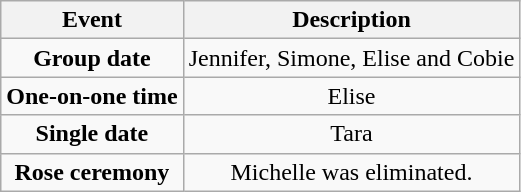<table class="wikitable sortable" style="text-align:center;">
<tr>
<th>Event</th>
<th>Description</th>
</tr>
<tr>
<td><strong>Group date</strong></td>
<td>Jennifer, Simone, Elise and Cobie</td>
</tr>
<tr>
<td><strong>One-on-one time</strong></td>
<td>Elise</td>
</tr>
<tr>
<td><strong>Single date</strong></td>
<td>Tara</td>
</tr>
<tr>
<td><strong>Rose ceremony</strong></td>
<td>Michelle was eliminated.</td>
</tr>
</table>
